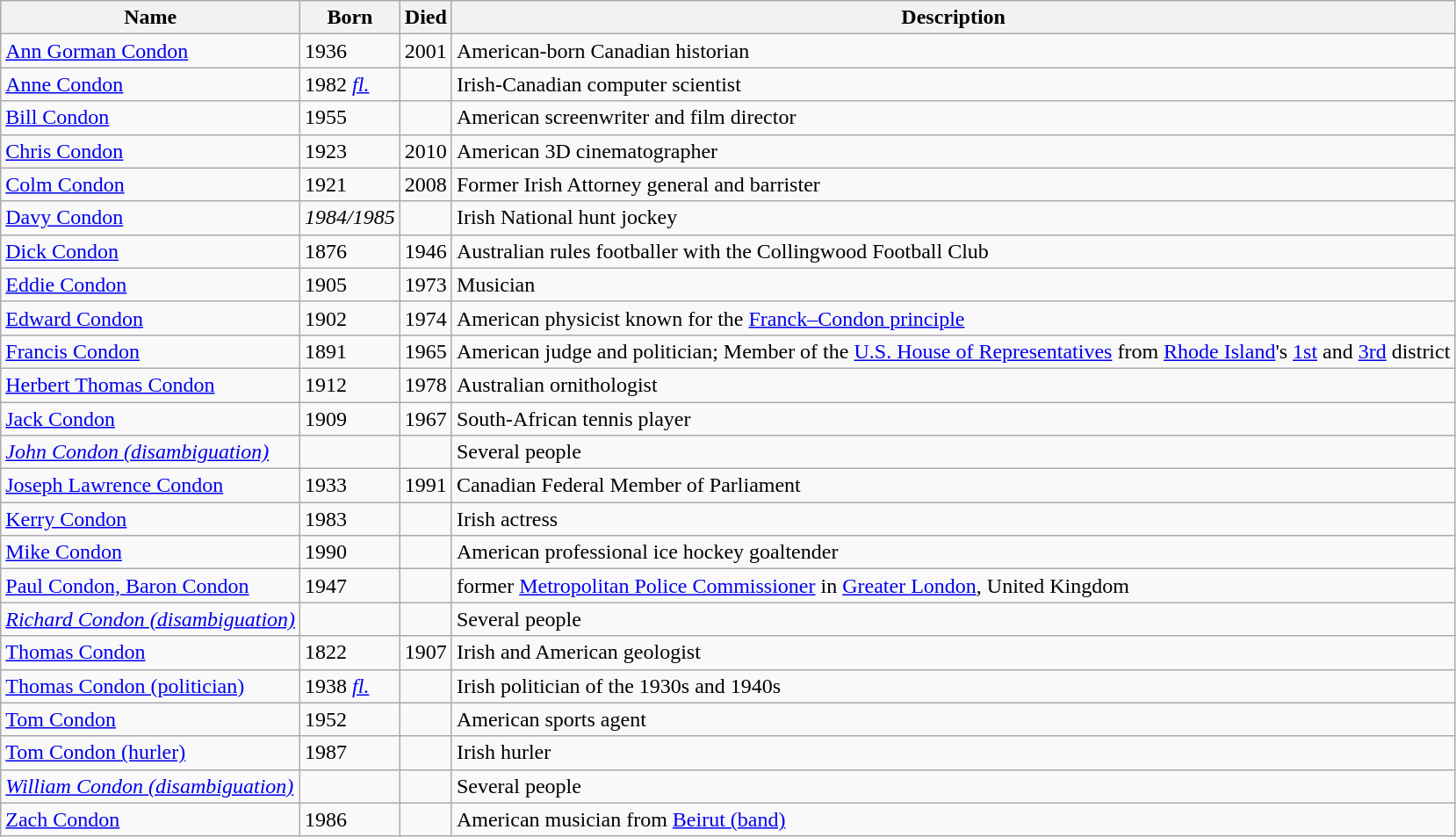<table class="wikitable sortable">
<tr>
<th>Name</th>
<th>Born</th>
<th>Died</th>
<th>Description</th>
</tr>
<tr>
<td><a href='#'>Ann Gorman Condon</a></td>
<td>1936</td>
<td>2001</td>
<td>American-born Canadian historian</td>
</tr>
<tr>
<td><a href='#'>Anne Condon</a></td>
<td>1982 <em><a href='#'>fl.</a></em></td>
<td></td>
<td>Irish-Canadian computer scientist</td>
</tr>
<tr>
<td><a href='#'>Bill Condon</a></td>
<td>1955</td>
<td></td>
<td>American screenwriter and film director</td>
</tr>
<tr>
<td><a href='#'>Chris Condon</a></td>
<td>1923</td>
<td>2010</td>
<td>American 3D cinematographer</td>
</tr>
<tr Cyprian Brendan          2012   Dominican Friar, Prior of Newbridge College County Kildare and from 1961 to 1971 in charge of Seminary of St Charles Nagpur, also notorious paedophile.>
<td><a href='#'>Colm Condon</a></td>
<td>1921</td>
<td>2008</td>
<td>Former Irish Attorney general and barrister</td>
</tr>
<tr>
<td><a href='#'>Davy Condon</a></td>
<td style="font-style:italic">1984/1985</td>
<td></td>
<td>Irish National hunt jockey</td>
</tr>
<tr>
<td><a href='#'>Dick Condon</a></td>
<td>1876</td>
<td>1946</td>
<td>Australian rules footballer with the Collingwood Football Club</td>
</tr>
<tr>
<td><a href='#'>Eddie Condon</a></td>
<td>1905</td>
<td>1973</td>
<td>Musician</td>
</tr>
<tr>
<td><a href='#'>Edward Condon</a></td>
<td>1902</td>
<td>1974</td>
<td>American physicist known for the <a href='#'>Franck–Condon principle</a></td>
</tr>
<tr>
<td><a href='#'>Francis Condon</a></td>
<td>1891</td>
<td>1965</td>
<td>American judge and politician; Member of the <a href='#'>U.S. House of Representatives</a> from <a href='#'>Rhode Island</a>'s <a href='#'>1st</a> and <a href='#'>3rd</a> district</td>
</tr>
<tr>
<td><a href='#'>Herbert Thomas Condon</a></td>
<td>1912</td>
<td>1978</td>
<td>Australian ornithologist</td>
</tr>
<tr>
<td><a href='#'>Jack Condon</a></td>
<td>1909</td>
<td>1967</td>
<td>South-African tennis player</td>
</tr>
<tr>
<td style="font-style:italic"><a href='#'>John Condon (disambiguation)</a></td>
<td></td>
<td></td>
<td>Several people</td>
</tr>
<tr>
<td><a href='#'>Joseph Lawrence Condon</a></td>
<td>1933</td>
<td>1991</td>
<td>Canadian Federal Member of Parliament</td>
</tr>
<tr>
<td><a href='#'>Kerry Condon</a></td>
<td>1983</td>
<td></td>
<td>Irish actress</td>
</tr>
<tr>
<td><a href='#'>Mike Condon</a></td>
<td>1990</td>
<td></td>
<td>American professional ice hockey goaltender</td>
</tr>
<tr>
<td><a href='#'>Paul Condon, Baron Condon</a></td>
<td>1947</td>
<td></td>
<td>former <a href='#'>Metropolitan Police Commissioner</a> in <a href='#'>Greater London</a>, United Kingdom</td>
</tr>
<tr>
<td style="font-style:italic"><a href='#'>Richard Condon (disambiguation)</a></td>
<td></td>
<td></td>
<td>Several people</td>
</tr>
<tr>
<td><a href='#'>Thomas Condon</a></td>
<td>1822</td>
<td>1907</td>
<td>Irish and American geologist</td>
</tr>
<tr>
<td><a href='#'>Thomas Condon (politician)</a></td>
<td>1938 <em><a href='#'>fl.</a></em></td>
<td></td>
<td>Irish politician of the 1930s and 1940s</td>
</tr>
<tr>
<td><a href='#'>Tom Condon</a></td>
<td>1952</td>
<td></td>
<td>American sports agent</td>
</tr>
<tr>
<td><a href='#'>Tom Condon (hurler)</a></td>
<td>1987</td>
<td></td>
<td>Irish hurler</td>
</tr>
<tr>
<td style="font-style:italic"><a href='#'>William Condon (disambiguation)</a></td>
<td></td>
<td></td>
<td>Several people</td>
</tr>
<tr>
<td><a href='#'>Zach Condon</a></td>
<td>1986</td>
<td></td>
<td>American musician from <a href='#'>Beirut (band)</a></td>
</tr>
</table>
